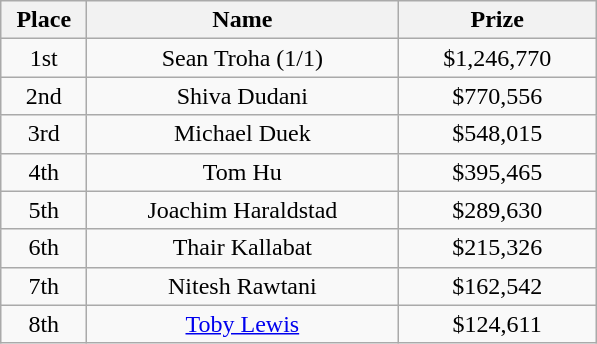<table class="wikitable">
<tr>
<th width="50">Place</th>
<th width="200">Name</th>
<th width="125">Prize</th>
</tr>
<tr>
<td align = "center">1st</td>
<td align = "center"> Sean Troha (1/1)</td>
<td align = "center">$1,246,770</td>
</tr>
<tr>
<td align = "center">2nd</td>
<td align = "center"> Shiva Dudani</td>
<td align = "center">$770,556</td>
</tr>
<tr>
<td align = "center">3rd</td>
<td align = "center"> Michael Duek</td>
<td align = "center">$548,015</td>
</tr>
<tr>
<td align = "center">4th</td>
<td align = "center"> Tom Hu</td>
<td align = "center">$395,465</td>
</tr>
<tr>
<td align = "center">5th</td>
<td align = "center"> Joachim Haraldstad</td>
<td align = "center">$289,630</td>
</tr>
<tr>
<td align = "center">6th</td>
<td align = "center"> Thair Kallabat</td>
<td align = "center">$215,326</td>
</tr>
<tr>
<td align = "center">7th</td>
<td align = "center"> Nitesh Rawtani</td>
<td align = "center">$162,542</td>
</tr>
<tr>
<td align = "center">8th</td>
<td align = "center"> <a href='#'>Toby Lewis</a></td>
<td align = "center">$124,611</td>
</tr>
</table>
